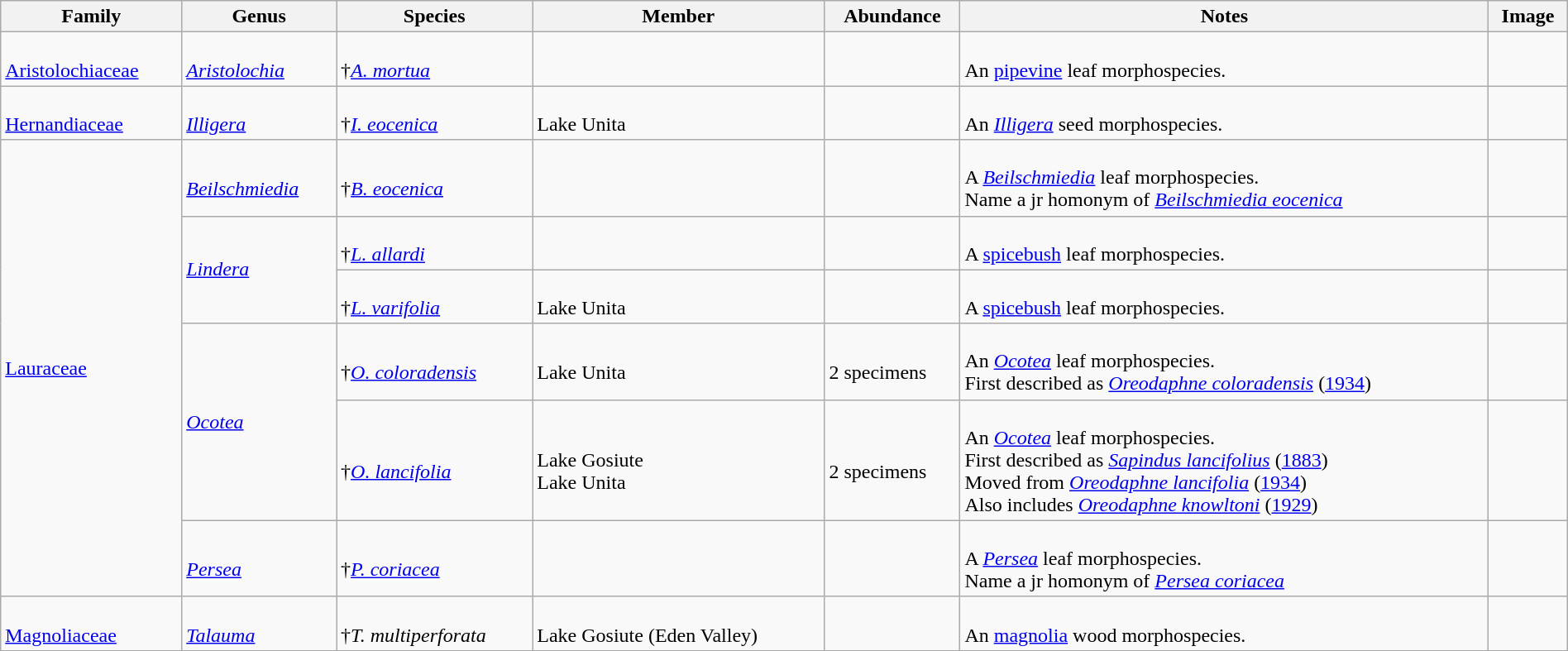<table class="wikitable" style="margin:auto;width:100%;">
<tr>
<th>Family</th>
<th>Genus</th>
<th>Species</th>
<th>Member</th>
<th>Abundance</th>
<th>Notes</th>
<th>Image</th>
</tr>
<tr>
<td><br><a href='#'>Aristolochiaceae</a></td>
<td><br><em><a href='#'>Aristolochia</a></em></td>
<td><br>†<em><a href='#'>A. mortua</a></em> </td>
<td></td>
<td></td>
<td><br>An <a href='#'>pipevine</a> leaf morphospecies.</td>
<td></td>
</tr>
<tr>
<td><br><a href='#'>Hernandiaceae</a></td>
<td><br><em><a href='#'>Illigera</a></em></td>
<td><br>†<em><a href='#'>I. eocenica</a></em> </td>
<td><br>Lake Unita</td>
<td></td>
<td><br>An <em><a href='#'>Illigera</a></em> seed morphospecies.</td>
<td></td>
</tr>
<tr>
<td rowspan=6><a href='#'>Lauraceae</a></td>
<td><br><em><a href='#'>Beilschmiedia</a></em></td>
<td><br>†<em><a href='#'>B. eocenica</a></em> </td>
<td></td>
<td></td>
<td><br>A <em><a href='#'>Beilschmiedia</a></em> leaf morphospecies.<br>Name a jr homonym of <em><a href='#'>Beilschmiedia eocenica</a></em> </td>
<td></td>
</tr>
<tr>
<td rowspan=2><em><a href='#'>Lindera</a></em></td>
<td><br>†<em><a href='#'>L. allardi</a></em> </td>
<td></td>
<td></td>
<td><br>A <a href='#'>spicebush</a> leaf morphospecies.</td>
<td></td>
</tr>
<tr>
<td><br>†<em><a href='#'>L. varifolia</a></em> </td>
<td><br>Lake Unita</td>
<td></td>
<td><br>A <a href='#'>spicebush</a> leaf morphospecies.</td>
<td><br></td>
</tr>
<tr>
<td rowspan=2><em><a href='#'>Ocotea</a></em></td>
<td><br>†<em><a href='#'>O. coloradensis</a></em> </td>
<td><br>Lake Unita</td>
<td><br>2 specimens</td>
<td><br>An <em><a href='#'>Ocotea</a></em> leaf morphospecies.<br>First described as <em><a href='#'>Oreodaphne coloradensis</a></em> (<a href='#'>1934</a>)</td>
<td></td>
</tr>
<tr>
<td><br>†<em><a href='#'>O. lancifolia</a></em> </td>
<td><br>Lake Gosiute<br>Lake Unita</td>
<td><br>2 specimens</td>
<td><br>An <em><a href='#'>Ocotea</a></em> leaf morphospecies.<br>First described as <em><a href='#'>Sapindus lancifolius</a></em> (<a href='#'>1883</a>)<br>Moved from <em><a href='#'>Oreodaphne lancifolia</a></em> (<a href='#'>1934</a>)<br>Also includes <em><a href='#'>Oreodaphne knowltoni</a></em> (<a href='#'>1929</a>)</td>
<td></td>
</tr>
<tr>
<td><br><em><a href='#'>Persea</a></em></td>
<td><br>†<em><a href='#'>P. coriacea</a></em> </td>
<td></td>
<td></td>
<td><br>A <em><a href='#'>Persea</a></em> leaf morphospecies.<br>Name a jr homonym of <em><a href='#'>Persea coriacea</a></em> </td>
<td></td>
</tr>
<tr>
<td><br><a href='#'>Magnoliaceae</a></td>
<td><br><em><a href='#'>Talauma</a></em></td>
<td><br>†<em>T. multiperforata</em> </td>
<td><br>Lake Gosiute (Eden Valley)</td>
<td></td>
<td><br>An <a href='#'>magnolia</a> wood morphospecies.</td>
<td></td>
</tr>
<tr>
</tr>
</table>
